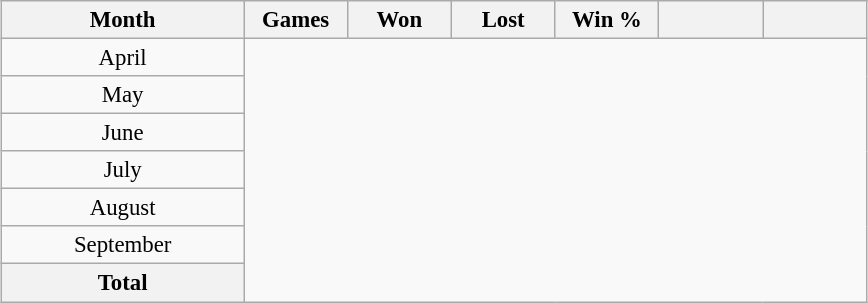<table class="wikitable" style="margin:1em auto; font-size:95%; text-align:center; width:38em;">
<tr>
<th width="28%">Month</th>
<th width="12%">Games</th>
<th width="12%">Won</th>
<th width="12%">Lost</th>
<th width="12%">Win %</th>
<th width="12%"></th>
<th width="12%"></th>
</tr>
<tr>
<td>April</td>
</tr>
<tr>
<td>May</td>
</tr>
<tr>
<td>June</td>
</tr>
<tr>
<td>July</td>
</tr>
<tr>
<td>August</td>
</tr>
<tr>
<td>September</td>
</tr>
<tr>
<th>Total</th>
</tr>
</table>
